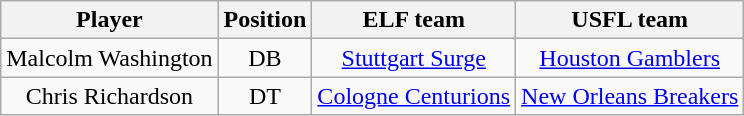<table class="wikitable sortable" style="text-align:center;">
<tr>
<th>Player</th>
<th>Position</th>
<th>ELF team</th>
<th>USFL team</th>
</tr>
<tr>
<td>Malcolm Washington</td>
<td>DB</td>
<td><a href='#'>Stuttgart Surge</a></td>
<td><a href='#'>Houston Gamblers</a></td>
</tr>
<tr>
<td>Chris Richardson</td>
<td>DT</td>
<td><a href='#'>Cologne Centurions</a></td>
<td><a href='#'>New Orleans Breakers</a></td>
</tr>
</table>
